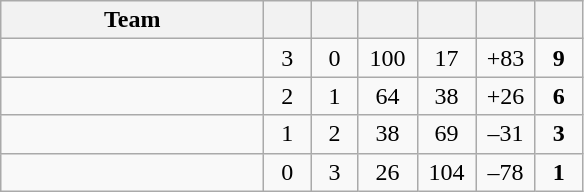<table class="wikitable" style="text-align:center;">
<tr>
<th style="width:10.5em;">Team</th>
<th style="width:1.5em;"></th>
<th style="width:1.5em;"></th>
<th style="width:2.0em;"></th>
<th style="width:2.0em;"></th>
<th style="width:2.0em;"></th>
<th style="width:1.5em;"></th>
</tr>
<tr>
<td align="left"></td>
<td>3</td>
<td>0</td>
<td>100</td>
<td>17</td>
<td>+83</td>
<td><strong>9</strong></td>
</tr>
<tr>
<td align="left"></td>
<td>2</td>
<td>1</td>
<td>64</td>
<td>38</td>
<td>+26</td>
<td><strong>6</strong></td>
</tr>
<tr>
<td align="left"></td>
<td>1</td>
<td>2</td>
<td>38</td>
<td>69</td>
<td>–31</td>
<td><strong>3</strong></td>
</tr>
<tr>
<td align="left"></td>
<td>0</td>
<td>3</td>
<td>26</td>
<td>104</td>
<td>–78</td>
<td><strong>1</strong></td>
</tr>
</table>
